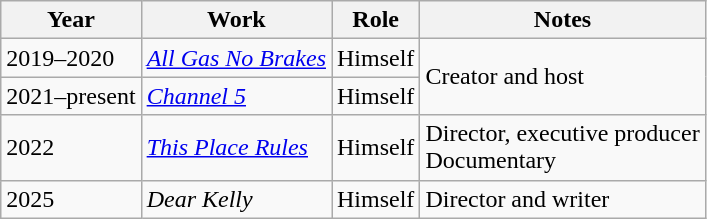<table class="wikitable sortable">
<tr>
<th>Year</th>
<th>Work</th>
<th>Role</th>
<th class="unsortable">Notes</th>
</tr>
<tr>
<td>2019–2020</td>
<td><em><a href='#'>All Gas No Brakes</a></em></td>
<td>Himself</td>
<td rowspan="2">Creator and host</td>
</tr>
<tr>
<td>2021–present</td>
<td><em><a href='#'>Channel 5</a></em></td>
<td>Himself</td>
</tr>
<tr>
<td>2022</td>
<td><em><a href='#'>This Place Rules</a></em></td>
<td>Himself</td>
<td>Director, executive producer<br>Documentary</td>
</tr>
<tr>
<td>2025</td>
<td><em>Dear Kelly</em></td>
<td>Himself</td>
<td>Director and writer</td>
</tr>
</table>
